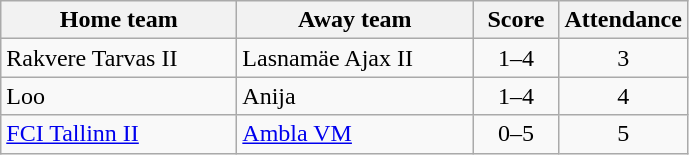<table class="wikitable">
<tr>
<th width=150px>Home team</th>
<th width=150px>Away team</th>
<th width=50px>Score</th>
<th width=50px>Attendance</th>
</tr>
<tr>
<td>Rakvere Tarvas II</td>
<td>Lasnamäe Ajax II</td>
<td align=center>1–4</td>
<td align=center>3</td>
</tr>
<tr>
<td>Loo</td>
<td>Anija</td>
<td align=center>1–4</td>
<td align=center>4</td>
</tr>
<tr>
<td><a href='#'>FCI Tallinn II</a></td>
<td><a href='#'>Ambla VM</a></td>
<td align=center>0–5</td>
<td align=center>5</td>
</tr>
</table>
